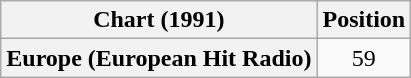<table class="wikitable plainrowheaders" style="text-align:center">
<tr>
<th scope="col">Chart (1991)</th>
<th scope="col">Position</th>
</tr>
<tr>
<th scope="row">Europe (European Hit Radio)</th>
<td>59</td>
</tr>
</table>
